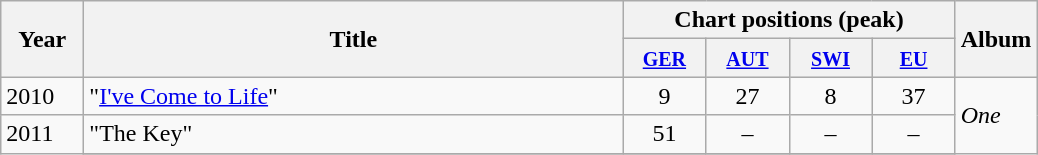<table class="wikitable">
<tr>
<th style="width:3em;" rowspan="2">Year</th>
<th style="width:22em;" rowspan="2">Title</th>
<th colspan="4">Chart positions (peak)</th>
<th rowspan="2">Album</th>
</tr>
<tr bgcolor="#dddddd">
<th style="width:3em;"><small> <a href='#'>GER</a></small></th>
<th style="width:3em;"><small> <a href='#'>AUT</a></small></th>
<th style="width:3em;"><small> <a href='#'>SWI</a></small></th>
<th style="width:3em;"><small> <a href='#'>EU</a></small></th>
</tr>
<tr>
<td rowspan="1">2010</td>
<td>"<a href='#'>I've Come to Life</a>"</td>
<td align="center" >9</td>
<td align="center" >27</td>
<td align="center" >8</td>
<td align="center" >37</td>
<td rowspan="3"><em>One</em></td>
</tr>
<tr>
<td rowspan="2">2011</td>
<td>"The Key"</td>
<td align="center" >51</td>
<td align="center" >–</td>
<td align="center" >–</td>
<td align="center" >–</td>
</tr>
<tr>
</tr>
</table>
